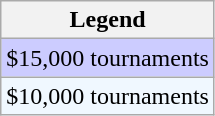<table class="wikitable">
<tr>
<th>Legend</th>
</tr>
<tr style="background:#ccccff;">
<td>$15,000 tournaments</td>
</tr>
<tr style="background:#f0f8ff;">
<td>$10,000 tournaments</td>
</tr>
</table>
